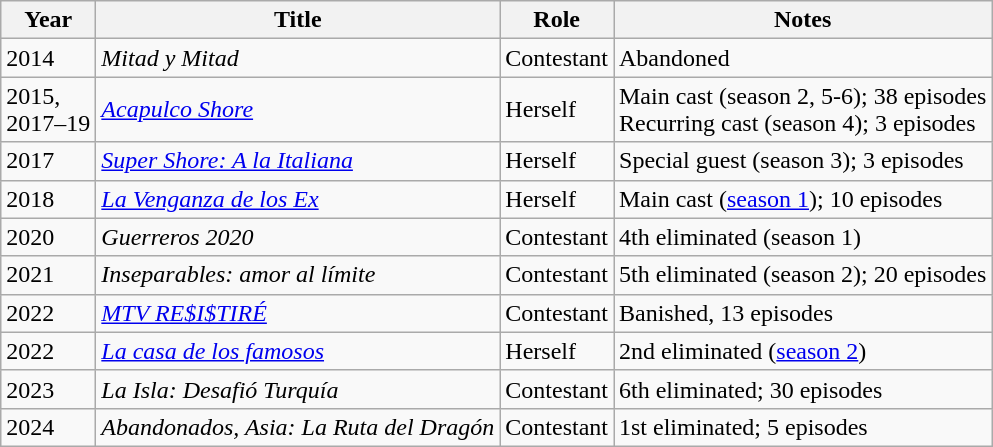<table class="wikitable";>
<tr>
<th>Year</th>
<th>Title</th>
<th>Role</th>
<th>Notes</th>
</tr>
<tr>
<td>2014</td>
<td><em>Mitad y Mitad</em></td>
<td>Contestant</td>
<td>Abandoned</td>
</tr>
<tr>
<td>2015, <br>2017–19</td>
<td><em><a href='#'>Acapulco Shore</a></em></td>
<td>Herself</td>
<td>Main cast (season 2, 5-6); 38 episodes <br>Recurring cast (season 4); 3 episodes</td>
</tr>
<tr>
<td>2017</td>
<td><em><a href='#'>Super Shore: A la Italiana</a></em></td>
<td>Herself</td>
<td>Special guest (season 3); 3 episodes</td>
</tr>
<tr>
<td>2018</td>
<td><em><a href='#'>La Venganza de los Ex</a></em></td>
<td>Herself</td>
<td>Main cast (<a href='#'>season 1</a>); 10 episodes</td>
</tr>
<tr>
<td>2020</td>
<td><em>Guerreros 2020</em></td>
<td>Contestant</td>
<td>4th eliminated (season 1)</td>
</tr>
<tr>
<td>2021</td>
<td><em>Inseparables: amor al límite</em></td>
<td>Contestant</td>
<td>5th eliminated (season 2); 20 episodes</td>
</tr>
<tr>
<td>2022</td>
<td><em><a href='#'>MTV RE$I$TIRÉ</a></em></td>
<td>Contestant</td>
<td>Banished, 13 episodes</td>
</tr>
<tr>
<td>2022</td>
<td><em><a href='#'>La casa de los famosos</a></em></td>
<td>Herself</td>
<td>2nd eliminated (<a href='#'>season 2</a>)</td>
</tr>
<tr>
<td>2023</td>
<td><em>La Isla: Desafió Turquía</em></td>
<td>Contestant</td>
<td>6th eliminated; 30 episodes</td>
</tr>
<tr>
<td>2024</td>
<td><em>Abandonados, Asia: La Ruta del Dragón</em></td>
<td>Contestant</td>
<td>1st eliminated; 5 episodes</td>
</tr>
</table>
